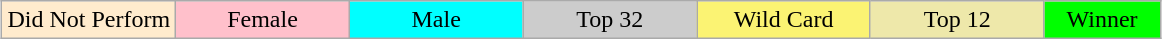<table class="wikitable" style="margin:1em auto; text-align:center;">
<tr>
<td style="background:#ffebcd; width:15%;">Did Not Perform</td>
<td style="background:pink; width:15%;">Female</td>
<td style="background:cyan; width:15%;">Male</td>
<td style="background:#ccc; width:15%;">Top 32</td>
<td style="background:#fbf373; width:15%;">Wild Card</td>
<td style="background:palegoldenrod; width:15%;">Top 12</td>
<td style="background:lime; width:15%;">Winner</td>
</tr>
</table>
